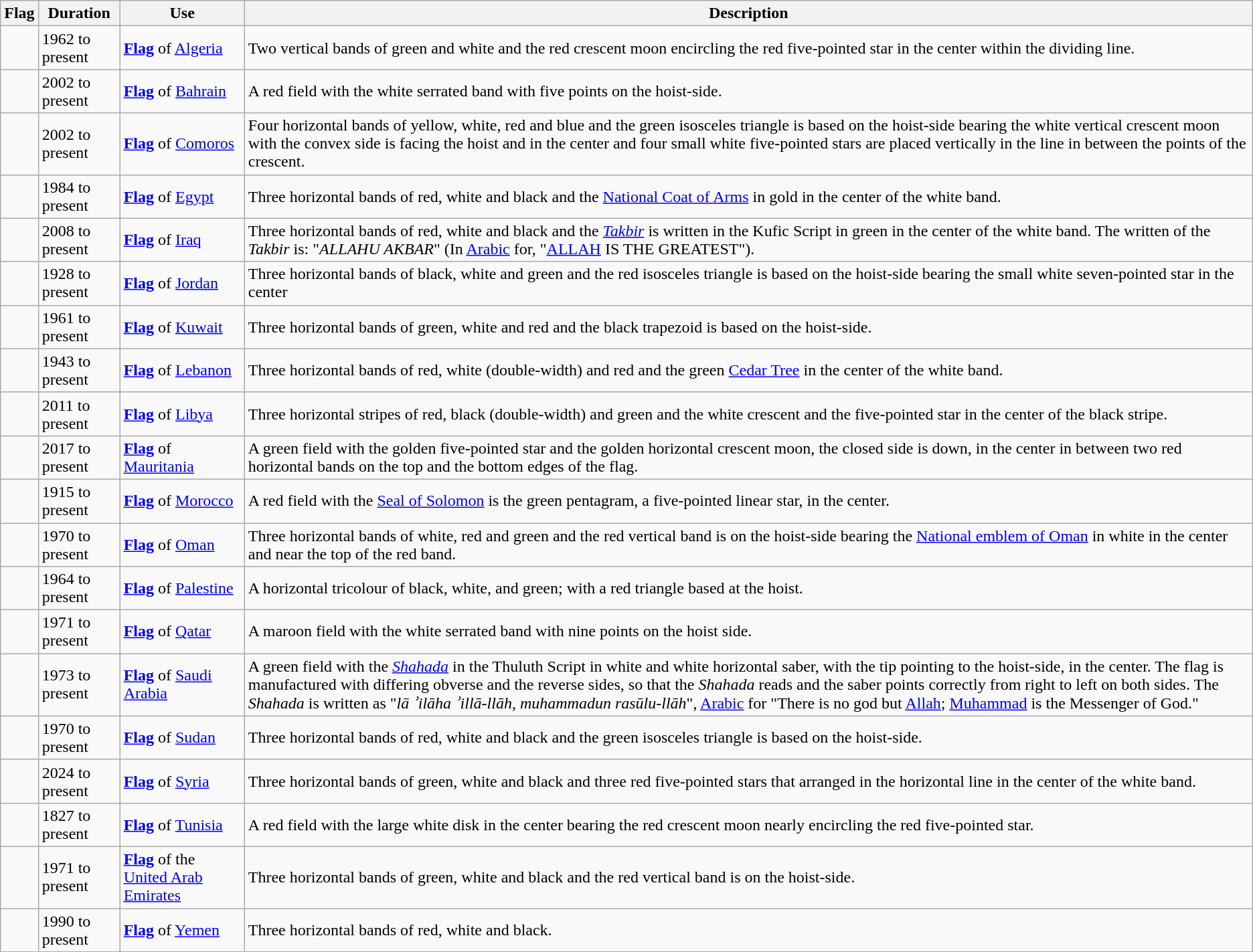<table class="wikitable sortable">
<tr>
<th>Flag</th>
<th>Duration</th>
<th>Use</th>
<th>Description</th>
</tr>
<tr>
<td></td>
<td>1962 to present</td>
<td><strong><a href='#'>Flag</a></strong> of <a href='#'>Algeria</a></td>
<td>Two vertical bands of green and white and the red crescent moon encircling the red five-pointed star in the center within the dividing line.</td>
</tr>
<tr>
<td></td>
<td>2002 to present</td>
<td><strong><a href='#'>Flag</a></strong> of <a href='#'>Bahrain</a></td>
<td>A red field with the white serrated band with five points on the hoist-side.</td>
</tr>
<tr>
<td></td>
<td>2002 to present</td>
<td><strong><a href='#'>Flag</a></strong> of <a href='#'>Comoros</a></td>
<td>Four horizontal bands of yellow, white, red and blue and the green isosceles triangle is based on the hoist-side bearing the white vertical crescent moon with the convex side is facing the hoist and in the center and four small white five-pointed stars are placed vertically in the line in between the points of the crescent.</td>
</tr>
<tr>
<td></td>
<td>1984 to present</td>
<td><strong><a href='#'>Flag</a></strong> of <a href='#'>Egypt</a></td>
<td>Three horizontal bands of red, white and black and the <a href='#'>National Coat of Arms</a> in gold in the center of the white band.</td>
</tr>
<tr>
<td></td>
<td>2008 to present</td>
<td><strong><a href='#'>Flag</a></strong> of <a href='#'>Iraq</a></td>
<td>Three horizontal bands of red, white and black and the <em><a href='#'>Takbir</a></em> is written in the Kufic Script in green in the center of the white band. The written of the <em>Takbir</em> is: "<em>ALLAHU AKBAR</em>" (In <a href='#'>Arabic</a> for, "<a href='#'>ALLAH</a> IS THE GREATEST").</td>
</tr>
<tr>
<td></td>
<td>1928 to present</td>
<td><strong><a href='#'>Flag</a></strong> of <a href='#'>Jordan</a></td>
<td>Three horizontal bands of black, white and green and the red isosceles triangle is based on the hoist-side bearing the small white seven-pointed star in the center</td>
</tr>
<tr>
<td></td>
<td>1961 to present</td>
<td><strong><a href='#'>Flag</a></strong> of <a href='#'>Kuwait</a></td>
<td>Three horizontal bands of green, white and red and the black trapezoid is based on the hoist-side.</td>
</tr>
<tr>
<td></td>
<td>1943 to present</td>
<td><strong><a href='#'>Flag</a></strong> of <a href='#'>Lebanon</a></td>
<td>Three horizontal bands of red, white (double-width) and red and the green <a href='#'>Cedar Tree</a> in the center of the white band.</td>
</tr>
<tr>
<td></td>
<td>2011 to present</td>
<td><strong><a href='#'>Flag</a></strong> of <a href='#'>Libya</a></td>
<td>Three horizontal stripes of red, black (double-width) and green and the white crescent and the five-pointed star in the center of the black stripe.</td>
</tr>
<tr>
<td></td>
<td>2017 to present</td>
<td><strong><a href='#'>Flag</a></strong> of <a href='#'>Mauritania</a></td>
<td>A green field with the golden five-pointed star and the golden horizontal crescent moon, the closed side is down, in the center in between two red horizontal bands on the top and the bottom edges of the flag.</td>
</tr>
<tr>
<td></td>
<td>1915 to present</td>
<td><strong><a href='#'>Flag</a></strong> of <a href='#'>Morocco</a></td>
<td>A red field with the <a href='#'>Seal of Solomon</a> is the green pentagram, a five-pointed linear star, in the center.</td>
</tr>
<tr>
<td></td>
<td>1970 to present</td>
<td><strong><a href='#'>Flag</a></strong> of <a href='#'>Oman</a></td>
<td>Three horizontal bands of white, red and green and the red vertical band is on the hoist-side bearing the <a href='#'>National emblem of Oman</a> in white in the center and near the top of the red band.</td>
</tr>
<tr>
<td></td>
<td>1964 to present</td>
<td><strong><a href='#'>Flag</a></strong> of <a href='#'>Palestine</a></td>
<td>A horizontal tricolour of black, white, and green; with a red triangle based at the hoist.</td>
</tr>
<tr>
<td></td>
<td>1971 to present</td>
<td><strong><a href='#'>Flag</a></strong> of <a href='#'>Qatar</a></td>
<td>A maroon field with the white serrated band with nine points on the hoist side.</td>
</tr>
<tr>
<td></td>
<td>1973 to present</td>
<td><strong><a href='#'>Flag</a></strong> of <a href='#'>Saudi Arabia</a></td>
<td>A green field with the <em><a href='#'>Shahada</a></em> in the Thuluth Script in white and white horizontal saber, with the tip pointing to the hoist-side, in the center. The flag is manufactured with differing obverse and the reverse sides, so that the <em>Shahada</em> reads and the saber points correctly from right to left on both sides. The <em>Shahada</em> is written as "<em>lā ʾilāha ʾillā-llāh, muhammadun rasūlu-llāh</em>", <a href='#'>Arabic</a> for "There is no god but <a href='#'>Allah</a>; <a href='#'>Muhammad</a> is the Messenger of God."</td>
</tr>
<tr>
<td></td>
<td>1970 to present</td>
<td><strong><a href='#'>Flag</a></strong> of <a href='#'>Sudan</a></td>
<td>Three horizontal bands of red, white and black and the green isosceles triangle is based on the hoist-side.</td>
</tr>
<tr>
<td></td>
<td>2024 to present</td>
<td><strong><a href='#'>Flag</a></strong> of <a href='#'>Syria</a></td>
<td>Three horizontal bands of green, white and black and three red five-pointed stars that arranged in the horizontal line in the center of the white band.</td>
</tr>
<tr>
<td></td>
<td>1827 to present</td>
<td><strong><a href='#'>Flag</a></strong> of <a href='#'>Tunisia</a></td>
<td>A red field with the large white disk in the center bearing the red crescent moon nearly encircling the red five-pointed star.</td>
</tr>
<tr>
<td></td>
<td>1971 to present</td>
<td><strong><a href='#'>Flag</a></strong> of the <a href='#'>United Arab Emirates</a></td>
<td>Three horizontal bands of green, white and black and the red vertical band is on the hoist-side.</td>
</tr>
<tr>
<td></td>
<td>1990 to present</td>
<td><strong><a href='#'>Flag</a></strong> of <a href='#'>Yemen</a></td>
<td>Three horizontal bands of red, white and black.</td>
</tr>
</table>
